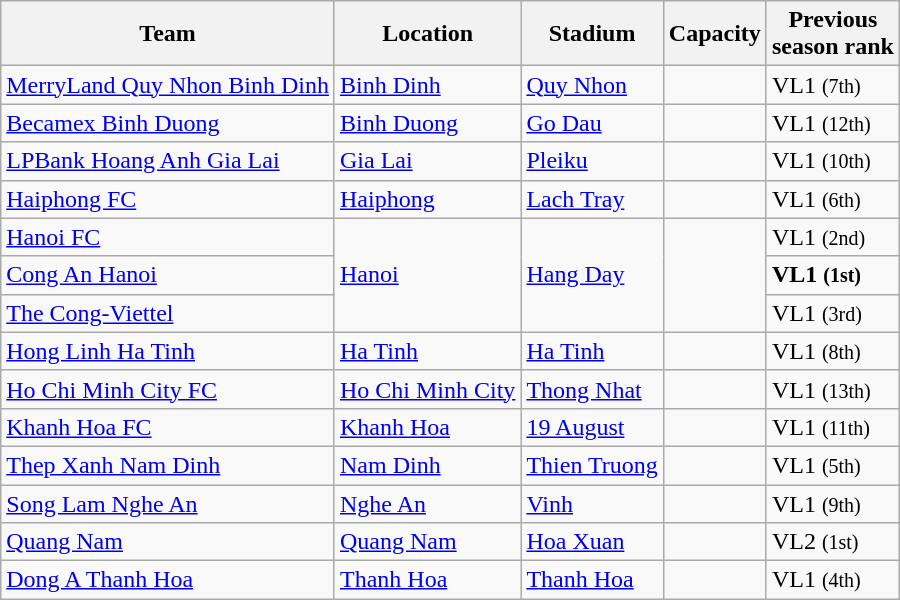<table class="wikitable sortable">
<tr>
<th>Team</th>
<th>Location</th>
<th>Stadium</th>
<th>Capacity</th>
<th>Previous<br>season rank</th>
</tr>
<tr>
<td><a href='#'>MerryLand Quy Nhon Binh Dinh</a></td>
<td><a href='#'>Binh Dinh</a></td>
<td><a href='#'>Quy Nhon</a></td>
<td></td>
<td>VL1 <small>(7th)</small></td>
</tr>
<tr>
<td><a href='#'>Becamex Binh Duong</a></td>
<td><a href='#'>Binh Duong</a></td>
<td><a href='#'>Go Dau</a></td>
<td></td>
<td>VL1 <small>(12th)</small></td>
</tr>
<tr>
<td><a href='#'>LPBank Hoang Anh Gia Lai</a></td>
<td><a href='#'>Gia Lai</a></td>
<td><a href='#'>Pleiku</a></td>
<td></td>
<td>VL1 <small>(10th)</small></td>
</tr>
<tr>
<td><a href='#'>Haiphong FC</a></td>
<td><a href='#'>Haiphong</a></td>
<td><a href='#'>Lach Tray</a></td>
<td></td>
<td>VL1 <small>(6th)</small></td>
</tr>
<tr>
<td><a href='#'>Hanoi FC</a></td>
<td rowspan=3><a href='#'>Hanoi</a></td>
<td rowspan=3><a href='#'>Hang Day</a></td>
<td rowspan=3></td>
<td>VL1 <small>(2nd)</small></td>
</tr>
<tr>
<td><a href='#'>Cong An Hanoi</a></td>
<td><strong>VL1 <small>(1st)</small></strong></td>
</tr>
<tr>
<td><a href='#'>The Cong-Viettel</a></td>
<td>VL1 <small>(3rd)</small></td>
</tr>
<tr>
<td><a href='#'>Hong Linh Ha Tinh</a></td>
<td><a href='#'>Ha Tinh</a></td>
<td><a href='#'>Ha Tinh</a></td>
<td></td>
<td>VL1 <small>(8th)</small></td>
</tr>
<tr>
<td><a href='#'>Ho Chi Minh City FC</a></td>
<td><a href='#'>Ho Chi Minh City</a></td>
<td><a href='#'>Thong Nhat</a></td>
<td></td>
<td>VL1 <small>(13th)</small></td>
</tr>
<tr>
<td><a href='#'>Khanh Hoa FC</a></td>
<td><a href='#'>Khanh Hoa</a></td>
<td><a href='#'>19 August</a></td>
<td></td>
<td>VL1 <small>(11th)</small></td>
</tr>
<tr>
<td><a href='#'>Thep Xanh Nam Dinh</a></td>
<td><a href='#'>Nam Dinh</a></td>
<td><a href='#'>Thien Truong</a></td>
<td></td>
<td>VL1 <small>(5th)</small></td>
</tr>
<tr>
<td><a href='#'>Song Lam Nghe An</a></td>
<td><a href='#'>Nghe An</a></td>
<td><a href='#'>Vinh</a></td>
<td></td>
<td>VL1 <small>(9th)</small></td>
</tr>
<tr>
<td><a href='#'>Quang Nam</a></td>
<td><a href='#'>Quang Nam</a></td>
<td><a href='#'>Hoa Xuan</a></td>
<td></td>
<td> VL2 <small>(1st)</small></td>
</tr>
<tr>
<td><a href='#'>Dong A Thanh Hoa</a></td>
<td><a href='#'>Thanh Hoa</a></td>
<td><a href='#'>Thanh Hoa</a></td>
<td></td>
<td>VL1 <small>(4th)</small></td>
</tr>
</table>
